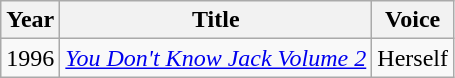<table class="wikitable">
<tr>
<th>Year</th>
<th>Title</th>
<th>Voice</th>
</tr>
<tr>
<td>1996</td>
<td><em><a href='#'>You Don't Know Jack Volume 2</a></em></td>
<td>Herself</td>
</tr>
</table>
